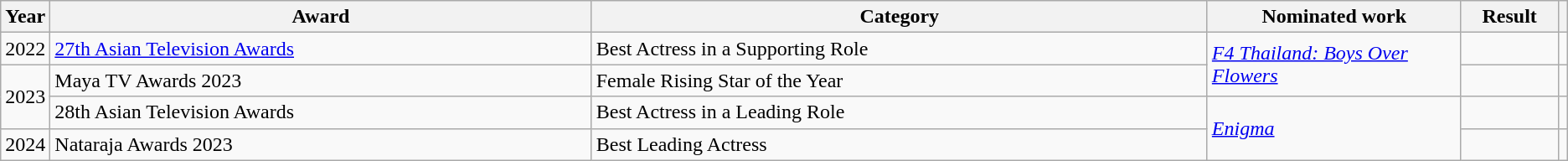<table class="wikitable sortable">
<tr>
<th scope="col" style="width:1em;">Year</th>
<th scope="col" style="width:35em;">Award</th>
<th scope="col" style="width:40em;">Category</th>
<th scope="col" style="width:15em;">Nominated work</th>
<th scope="col" style="width:5em;">Result</th>
<th class="unsortable"></th>
</tr>
<tr>
<td>2022</td>
<td><a href='#'>27th Asian Television Awards</a></td>
<td>Best Actress in a Supporting Role</td>
<td rowspan="2"><em><a href='#'>F4 Thailand: Boys Over Flowers</a></em></td>
<td></td>
<td></td>
</tr>
<tr>
<td rowspan="2">2023</td>
<td>Maya TV Awards 2023</td>
<td>Female Rising Star of the Year</td>
<td></td>
<td></td>
</tr>
<tr>
<td>28th Asian Television Awards</td>
<td>Best Actress in a Leading Role</td>
<td rowspan="2"><em><a href='#'>Enigma</a></em></td>
<td></td>
<td></td>
</tr>
<tr>
<td>2024</td>
<td>Nataraja Awards 2023</td>
<td>Best Leading Actress</td>
<td></td>
<td></td>
</tr>
</table>
